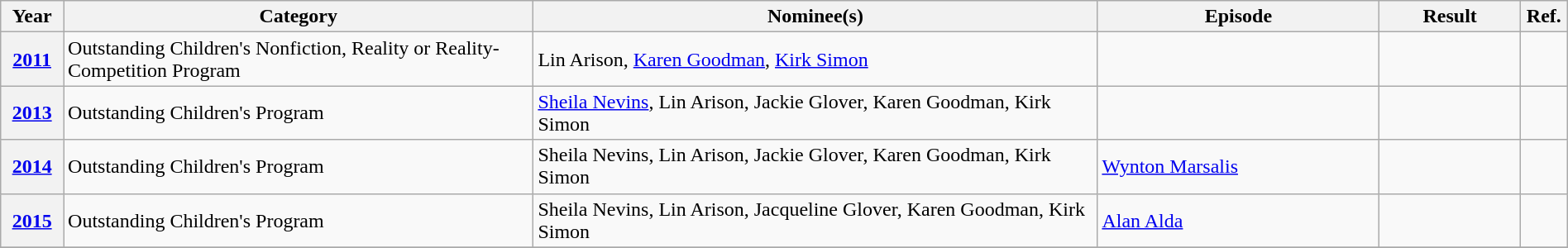<table class="wikitable plainrowheaders" width=100%>
<tr>
<th scope="col" width="4%">Year</th>
<th scope="col" width="30%">Category</th>
<th scope="col" width="36%">Nominee(s)</th>
<th scope="col" width="18%">Episode</th>
<th scope="col" width="9%">Result</th>
<th scope="col" width="3%">Ref.</th>
</tr>
<tr>
<th scope=row><a href='#'>2011</a></th>
<td>Outstanding Children's Nonfiction, Reality or Reality-Competition Program</td>
<td>Lin Arison, <a href='#'>Karen Goodman</a>, <a href='#'>Kirk Simon</a></td>
<td></td>
<td></td>
<td></td>
</tr>
<tr>
<th scope=row><a href='#'>2013</a></th>
<td>Outstanding Children's Program</td>
<td><a href='#'>Sheila Nevins</a>, Lin Arison, Jackie Glover, Karen Goodman, Kirk Simon</td>
<td></td>
<td></td>
<td></td>
</tr>
<tr>
<th scope=row><a href='#'>2014</a></th>
<td>Outstanding Children's Program</td>
<td>Sheila Nevins, Lin Arison, Jackie Glover, Karen Goodman, Kirk Simon</td>
<td><a href='#'>Wynton Marsalis</a></td>
<td></td>
<td></td>
</tr>
<tr>
<th scope=row><a href='#'>2015</a></th>
<td>Outstanding Children's Program</td>
<td>Sheila Nevins, Lin Arison, Jacqueline Glover, Karen Goodman, Kirk Simon</td>
<td><a href='#'>Alan Alda</a></td>
<td></td>
<td></td>
</tr>
<tr>
</tr>
</table>
